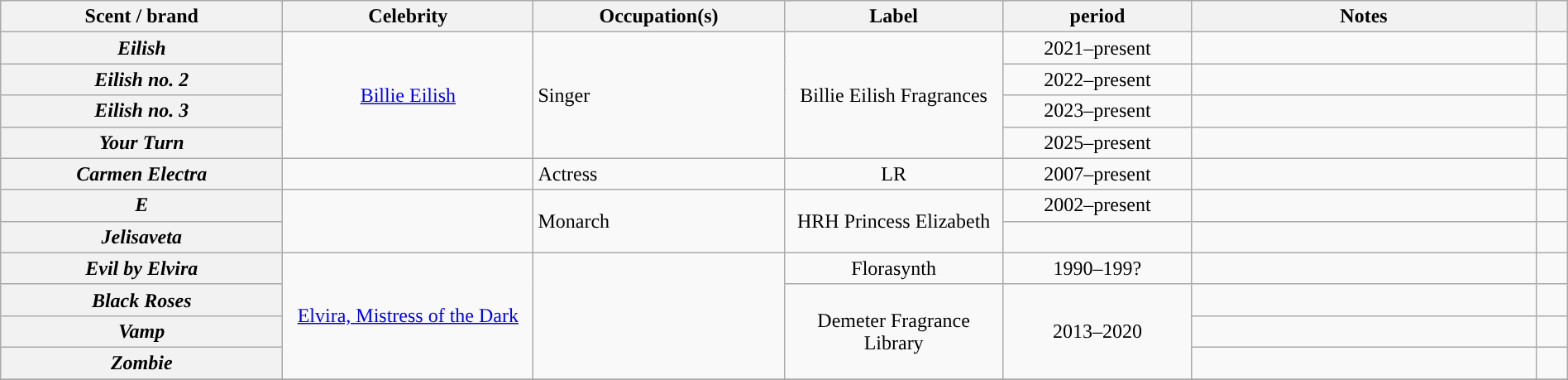<table class="wikitable sortable plainrowheaders" font-size:95%; style="text-align:center;" width="100%;">
<tr>
<th scope="col" width="18%">Scent / brand</th>
<th scope="col" width:"16%">Celebrity</th>
<th scope="col" width="16%">Occupation(s)</th>
<th scope="col" width="14%">Label</th>
<th scope="col" width="12%"> period</th>
<th scope="col" width="22%;" class="unsortable">Notes</th>
<th scope="col" width="2%;" class="unsortable"></th>
</tr>
<tr>
<th scope="row"><em>Eilish</em></th>
<td rowspan="4"><a href='#'>Billie Eilish</a></td>
<td rowspan="4" style="text-align:left;">Singer</td>
<td rowspan="4">Billie Eilish Fragrances</td>
<td>2021–present</td>
<td style="text-align:left;"></td>
<td></td>
</tr>
<tr>
<th scope="row"><em>Eilish no. 2</em></th>
<td>2022–present</td>
<td style="text-align:left;"></td>
<td></td>
</tr>
<tr>
<th scope="row"><em>Eilish no. 3</em></th>
<td>2023–present</td>
<td style="text-align:left;"></td>
<td></td>
</tr>
<tr>
<th scope="row"><em>Your Turn</em></th>
<td>2025–present</td>
<td style="text-align:left;"></td>
<td></td>
</tr>
<tr>
<th scope="row"><em>Carmen Electra</em></th>
<td></td>
<td style="text-align:left;">Actress</td>
<td>LR</td>
<td>2007–present</td>
<td style="text-align:left;"></td>
<td></td>
</tr>
<tr>
<th scope="row"><em>E</em></th>
<td rowspan="2"></td>
<td rowspan="2" style="text-align:left;">Monarch</td>
<td rowspan="2">HRH Princess Elizabeth</td>
<td>2002–present</td>
<td style="text-align:left;"></td>
<td></td>
</tr>
<tr>
<th scope="row"><em>Jelisaveta</em></th>
<td></td>
<td style="text-align:left;"></td>
<td></td>
</tr>
<tr>
<th scope="row"><em>Evil by Elvira</em></th>
<td rowspan="4"><a href='#'>Elvira, Mistress of the Dark</a></td>
<td rowspan="4" style="text-align:left;"></td>
<td>Florasynth</td>
<td>1990–199?</td>
<td style="text-align:left;"></td>
<td></td>
</tr>
<tr>
<th scope="row"><em>Black Roses</em></th>
<td rowspan="3">Demeter Fragrance Library</td>
<td rowspan="3">2013–2020</td>
<td style="text-align:left;"></td>
<td></td>
</tr>
<tr>
<th scope="row"><em>Vamp</em></th>
<td style="text-align:left;"></td>
<td></td>
</tr>
<tr>
<th scope="row"><em>Zombie</em></th>
<td style="text-align:left;"></td>
<td></td>
</tr>
<tr>
</tr>
</table>
